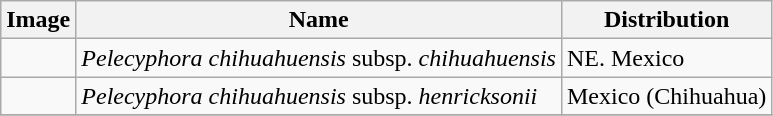<table class="wikitable">
<tr>
<th>Image</th>
<th>Name</th>
<th>Distribution</th>
</tr>
<tr>
<td></td>
<td><em>Pelecyphora chihuahuensis</em> subsp. <em>chihuahuensis</em></td>
<td>NE. Mexico</td>
</tr>
<tr>
<td></td>
<td><em>Pelecyphora chihuahuensis</em> subsp. <em>henricksonii</em> </td>
<td>Mexico (Chihuahua)</td>
</tr>
<tr>
</tr>
</table>
